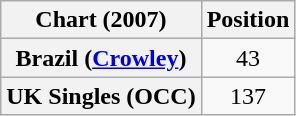<table class="wikitable plainrowheaders" style="text-align:center">
<tr>
<th scope="col">Chart (2007)</th>
<th scope="col">Position</th>
</tr>
<tr>
<th scope="row">Brazil (<a href='#'>Crowley</a>)</th>
<td>43</td>
</tr>
<tr>
<th scope="row">UK Singles (OCC)</th>
<td>137</td>
</tr>
</table>
